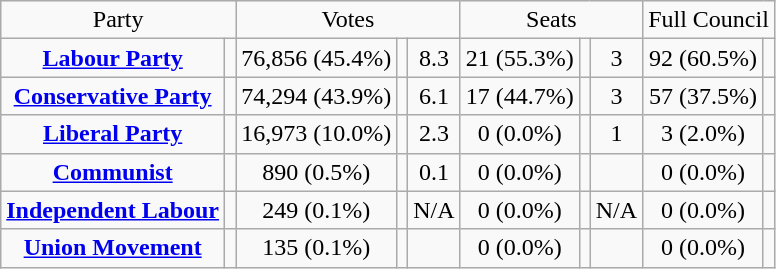<table class=wikitable style="text-align:center;">
<tr>
<td colspan=2>Party</td>
<td colspan=3>Votes</td>
<td colspan=3>Seats</td>
<td colspan=3>Full Council</td>
</tr>
<tr>
<td><strong><a href='#'>Labour Party</a></strong></td>
<td></td>
<td>76,856 (45.4%)</td>
<td></td>
<td> 8.3</td>
<td>21 (55.3%)</td>
<td></td>
<td> 3</td>
<td>92 (60.5%)</td>
<td></td>
</tr>
<tr>
<td><strong><a href='#'>Conservative Party</a></strong></td>
<td></td>
<td>74,294 (43.9%)</td>
<td></td>
<td> 6.1</td>
<td>17 (44.7%)</td>
<td></td>
<td> 3</td>
<td>57 (37.5%)</td>
<td></td>
</tr>
<tr>
<td><strong><a href='#'>Liberal Party</a></strong></td>
<td></td>
<td>16,973 (10.0%)</td>
<td></td>
<td> 2.3</td>
<td>0 (0.0%)</td>
<td></td>
<td> 1</td>
<td>3 (2.0%)</td>
<td></td>
</tr>
<tr>
<td><strong><a href='#'>Communist</a></strong></td>
<td></td>
<td>890 (0.5%)</td>
<td></td>
<td> 0.1</td>
<td>0 (0.0%)</td>
<td></td>
<td></td>
<td>0 (0.0%)</td>
<td></td>
</tr>
<tr>
<td><strong><a href='#'>Independent Labour</a></strong></td>
<td></td>
<td>249 (0.1%)</td>
<td></td>
<td>N/A</td>
<td>0 (0.0%)</td>
<td></td>
<td>N/A</td>
<td>0 (0.0%)</td>
<td></td>
</tr>
<tr>
<td><strong><a href='#'>Union Movement</a></strong></td>
<td></td>
<td>135 (0.1%)</td>
<td></td>
<td></td>
<td>0 (0.0%)</td>
<td></td>
<td></td>
<td>0 (0.0%)</td>
<td></td>
</tr>
</table>
